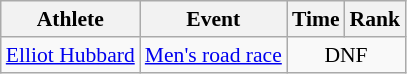<table class=wikitable style="font-size:90%">
<tr>
<th>Athlete</th>
<th>Event</th>
<th>Time</th>
<th>Rank</th>
</tr>
<tr align=center>
<td align=left><a href='#'>Elliot Hubbard</a></td>
<td align=left><a href='#'>Men's road race</a></td>
<td colspan=2>DNF</td>
</tr>
</table>
